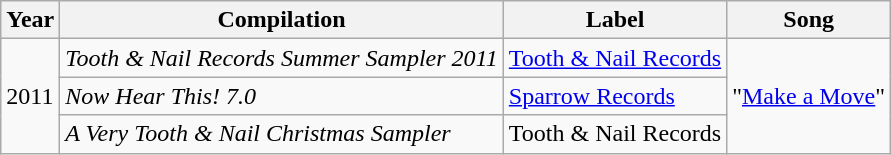<table class="wikitable">
<tr>
<th>Year</th>
<th>Compilation</th>
<th>Label</th>
<th>Song</th>
</tr>
<tr>
<td rowspan="3">2011</td>
<td><em>Tooth & Nail Records Summer Sampler 2011</em></td>
<td><a href='#'>Tooth & Nail Records</a></td>
<td rowspan="3">"<a href='#'>Make a Move</a>"</td>
</tr>
<tr>
<td><em>Now Hear This! 7.0</em></td>
<td><a href='#'>Sparrow Records</a></td>
</tr>
<tr>
<td><em>A Very Tooth & Nail Christmas Sampler</em></td>
<td>Tooth & Nail Records</td>
</tr>
</table>
